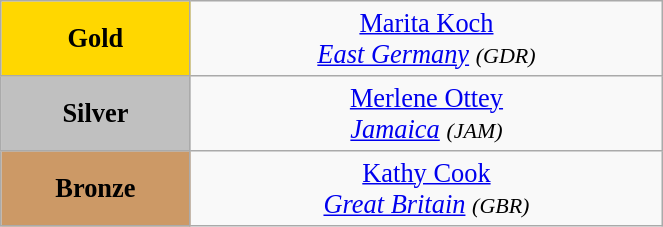<table class="wikitable" style=" text-align:center; font-size:110%;" width="35%">
<tr>
<td bgcolor="gold"><strong>Gold</strong></td>
<td> <a href='#'>Marita Koch</a><br><em><a href='#'>East Germany</a> <small>(GDR)</small></em></td>
</tr>
<tr>
<td bgcolor="silver"><strong>Silver</strong></td>
<td> <a href='#'>Merlene Ottey</a><br><em><a href='#'>Jamaica</a> <small>(JAM)</small></em></td>
</tr>
<tr>
<td bgcolor="CC9966"><strong>Bronze</strong></td>
<td> <a href='#'>Kathy Cook</a><br><em><a href='#'>Great Britain</a> <small>(GBR)</small></em></td>
</tr>
</table>
